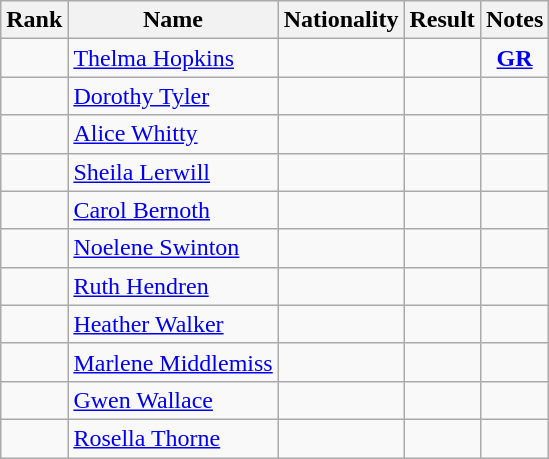<table class="wikitable sortable" style=" text-align:center">
<tr>
<th>Rank</th>
<th>Name</th>
<th>Nationality</th>
<th>Result</th>
<th>Notes</th>
</tr>
<tr>
<td></td>
<td align=left><a href='#'>Thelma Hopkins</a></td>
<td align=left></td>
<td></td>
<td><strong><a href='#'>GR</a></strong></td>
</tr>
<tr>
<td></td>
<td align=left><a href='#'>Dorothy Tyler</a></td>
<td align=left></td>
<td></td>
<td></td>
</tr>
<tr>
<td></td>
<td align=left><a href='#'>Alice Whitty</a></td>
<td align=left></td>
<td></td>
<td></td>
</tr>
<tr>
<td></td>
<td align=left><a href='#'>Sheila Lerwill</a></td>
<td align=left></td>
<td></td>
<td></td>
</tr>
<tr>
<td></td>
<td align=left><a href='#'>Carol Bernoth</a></td>
<td align=left></td>
<td></td>
<td></td>
</tr>
<tr>
<td></td>
<td align=left><a href='#'>Noelene Swinton</a></td>
<td align=left></td>
<td></td>
<td></td>
</tr>
<tr>
<td></td>
<td align=left><a href='#'>Ruth Hendren</a></td>
<td align=left></td>
<td></td>
<td></td>
</tr>
<tr>
<td></td>
<td align=left><a href='#'>Heather Walker</a></td>
<td align=left></td>
<td></td>
<td></td>
</tr>
<tr>
<td></td>
<td align=left><a href='#'>Marlene Middlemiss</a></td>
<td align=left></td>
<td></td>
<td></td>
</tr>
<tr>
<td></td>
<td align=left><a href='#'>Gwen Wallace</a></td>
<td align=left></td>
<td></td>
<td></td>
</tr>
<tr>
<td></td>
<td align=left><a href='#'>Rosella Thorne</a></td>
<td align=left></td>
<td></td>
<td></td>
</tr>
</table>
